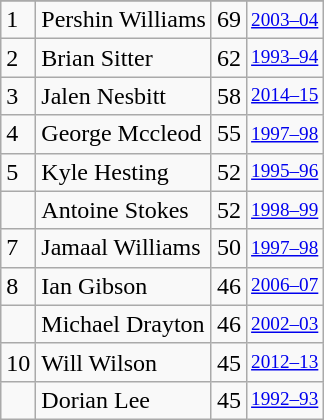<table class="wikitable">
<tr>
</tr>
<tr>
<td>1</td>
<td>Pershin Williams</td>
<td>69</td>
<td style="font-size:80%;"><a href='#'>2003–04</a></td>
</tr>
<tr>
<td>2</td>
<td>Brian Sitter</td>
<td>62</td>
<td style="font-size:80%;"><a href='#'>1993–94</a></td>
</tr>
<tr>
<td>3</td>
<td>Jalen Nesbitt</td>
<td>58</td>
<td style="font-size:80%;"><a href='#'>2014–15</a></td>
</tr>
<tr>
<td>4</td>
<td>George Mccleod</td>
<td>55</td>
<td style="font-size:80%;"><a href='#'>1997–98</a></td>
</tr>
<tr>
<td>5</td>
<td>Kyle Hesting</td>
<td>52</td>
<td style="font-size:80%;"><a href='#'>1995–96</a></td>
</tr>
<tr>
<td></td>
<td>Antoine Stokes</td>
<td>52</td>
<td style="font-size:80%;"><a href='#'>1998–99</a></td>
</tr>
<tr>
<td>7</td>
<td>Jamaal Williams</td>
<td>50</td>
<td style="font-size:80%;"><a href='#'>1997–98</a></td>
</tr>
<tr>
<td>8</td>
<td>Ian Gibson</td>
<td>46</td>
<td style="font-size:80%;"><a href='#'>2006–07</a></td>
</tr>
<tr>
<td></td>
<td>Michael Drayton</td>
<td>46</td>
<td style="font-size:80%;"><a href='#'>2002–03</a></td>
</tr>
<tr>
<td>10</td>
<td>Will Wilson</td>
<td>45</td>
<td style="font-size:80%;"><a href='#'>2012–13</a></td>
</tr>
<tr>
<td></td>
<td>Dorian Lee</td>
<td>45</td>
<td style="font-size:80%;"><a href='#'>1992–93</a></td>
</tr>
</table>
